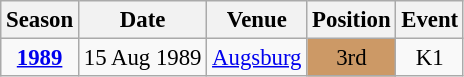<table class="wikitable" style="text-align:center; font-size:95%;">
<tr>
<th>Season</th>
<th>Date</th>
<th>Venue</th>
<th>Position</th>
<th>Event</th>
</tr>
<tr>
<td rowspan=3><strong><a href='#'>1989</a></strong></td>
<td align=right>15 Aug 1989</td>
<td align=left><a href='#'>Augsburg</a></td>
<td bgcolor=cc9966>3rd</td>
<td>K1</td>
</tr>
</table>
